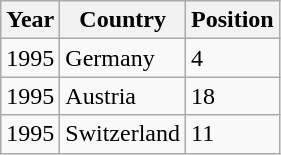<table class="wikitable">
<tr>
<th>Year</th>
<th>Country</th>
<th>Position</th>
</tr>
<tr>
<td>1995</td>
<td>Germany</td>
<td>4</td>
</tr>
<tr>
<td>1995</td>
<td>Austria</td>
<td>18</td>
</tr>
<tr>
<td>1995</td>
<td>Switzerland</td>
<td>11</td>
</tr>
</table>
